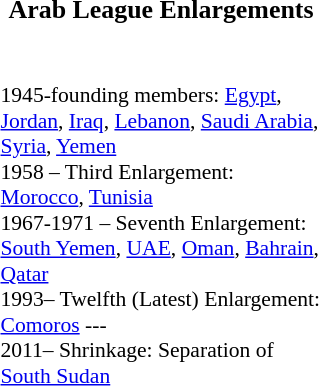<table class="toccolours" style="margin-left:1em; float:right; clear:right; font-size: 90%;" width="220px">
<tr>
<th><big>Arab League Enlargements</big></th>
</tr>
<tr>
<td><br><br>1945-founding members: <a href='#'>Egypt</a>, <a href='#'>Jordan</a>, <a href='#'>Iraq</a>, <a href='#'>Lebanon</a>, <a href='#'>Saudi Arabia</a>,  <a href='#'>Syria</a>, <a href='#'>Yemen</a><br>1958 – Third  Enlargement: <a href='#'>Morocco</a>, <a href='#'>Tunisia</a><br>1967-1971 – Seventh Enlargement: <a href='#'>South Yemen</a>, <a href='#'>UAE</a>, <a href='#'>Oman</a>, <a href='#'>Bahrain</a>, <a href='#'>Qatar</a><br>1993– Twelfth (Latest) Enlargement: <a href='#'>Comoros</a>
---
<br>2011– Shrinkage: Separation of <a href='#'>South Sudan</a></td>
</tr>
</table>
